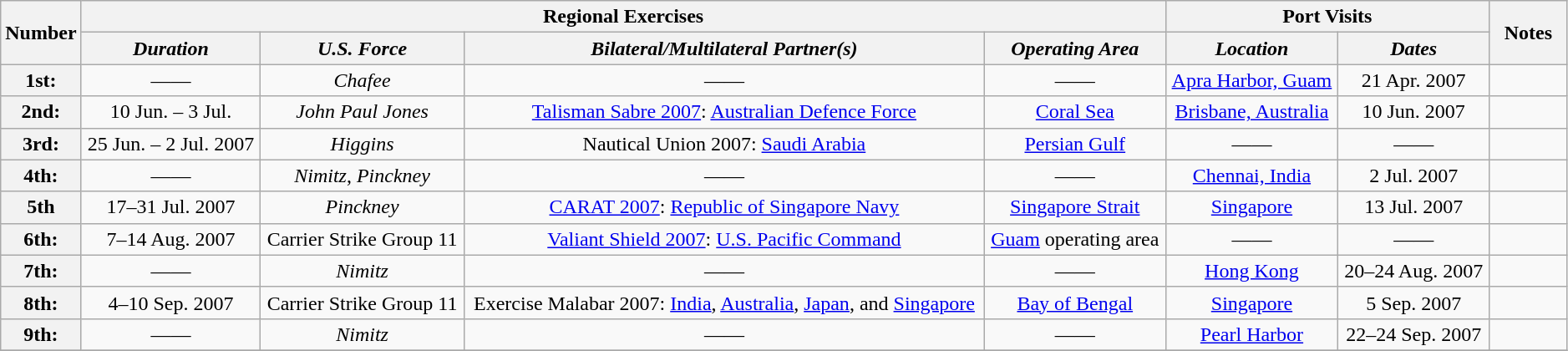<table class="wikitable" style="text-align:center" width=99%>
<tr>
<th rowspan="2" width="5%">Number</th>
<th colspan="4" align="center">Regional Exercises</th>
<th colspan="2" align="center">Port Visits</th>
<th rowspan="2" width="5%">Notes</th>
</tr>
<tr>
<th align="center"><em>Duration</em></th>
<th align="center"><em>U.S. Force</em></th>
<th align="center"><em>Bilateral/Multilateral Partner(s)</em></th>
<th align="center"><em>Operating Area</em></th>
<th align="center"><em>Location</em></th>
<th align="center"><em>Dates</em></th>
</tr>
<tr>
<th>1st:</th>
<td>——</td>
<td><em>Chafee</em></td>
<td>——</td>
<td>——</td>
<td><a href='#'>Apra Harbor, Guam</a></td>
<td>21 Apr. 2007</td>
<td></td>
</tr>
<tr>
<th>2nd:</th>
<td>10 Jun. – 3 Jul.</td>
<td><em>John Paul Jones</em></td>
<td><a href='#'>Talisman Sabre 2007</a>:  <a href='#'>Australian Defence Force</a></td>
<td><a href='#'>Coral Sea</a></td>
<td><a href='#'>Brisbane, Australia</a></td>
<td>10 Jun. 2007</td>
<td></td>
</tr>
<tr>
<th>3rd:</th>
<td>25 Jun. – 2 Jul. 2007</td>
<td><em>Higgins</em></td>
<td>Nautical Union 2007: <a href='#'>Saudi Arabia</a></td>
<td><a href='#'>Persian Gulf</a></td>
<td>——</td>
<td>——</td>
<td></td>
</tr>
<tr>
<th>4th:</th>
<td>——</td>
<td><em>Nimitz</em>, <em>Pinckney</em></td>
<td>——</td>
<td>——</td>
<td><a href='#'>Chennai, India</a></td>
<td>2 Jul. 2007</td>
<td></td>
</tr>
<tr>
<th>5th</th>
<td>17–31 Jul. 2007</td>
<td><em>Pinckney</em></td>
<td><a href='#'>CARAT 2007</a>:  <a href='#'>Republic of Singapore Navy</a></td>
<td><a href='#'>Singapore Strait</a></td>
<td><a href='#'>Singapore</a></td>
<td>13 Jul. 2007</td>
<td></td>
</tr>
<tr>
<th>6th:</th>
<td>7–14 Aug. 2007</td>
<td>Carrier Strike Group 11</td>
<td><a href='#'>Valiant Shield 2007</a>: <a href='#'>U.S. Pacific Command</a></td>
<td><a href='#'>Guam</a> operating area</td>
<td>——</td>
<td>——</td>
<td></td>
</tr>
<tr>
<th>7th:</th>
<td>——</td>
<td><em>Nimitz</em></td>
<td>——</td>
<td>——</td>
<td><a href='#'>Hong Kong</a></td>
<td>20–24 Aug. 2007</td>
<td></td>
</tr>
<tr>
<th>8th:</th>
<td>4–10 Sep. 2007</td>
<td>Carrier Strike Group 11</td>
<td>Exercise Malabar 2007:  <a href='#'>India</a>, <a href='#'>Australia</a>, <a href='#'>Japan</a>, and <a href='#'>Singapore</a></td>
<td><a href='#'>Bay of Bengal</a></td>
<td><a href='#'>Singapore</a></td>
<td>5 Sep. 2007</td>
<td></td>
</tr>
<tr>
<th>9th:</th>
<td>——</td>
<td><em>Nimitz</em></td>
<td>——</td>
<td>——</td>
<td><a href='#'>Pearl Harbor</a></td>
<td>22–24 Sep. 2007</td>
<td></td>
</tr>
<tr>
</tr>
</table>
